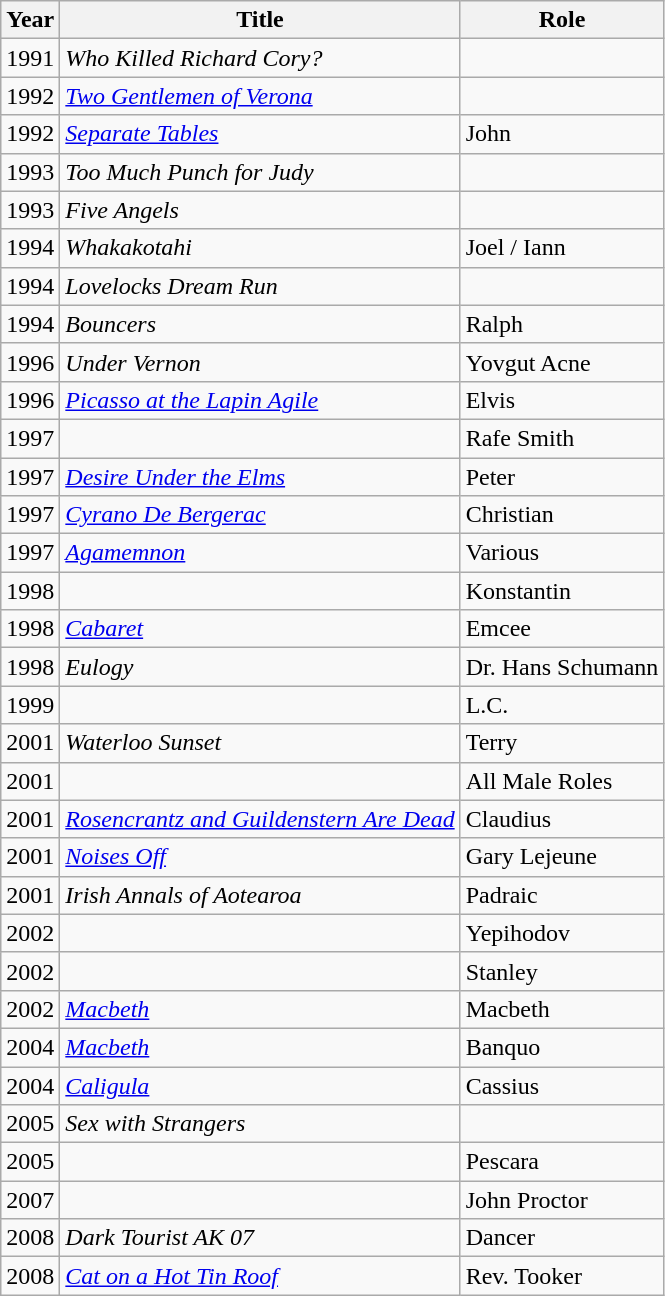<table class="wikitable sortable">
<tr>
<th>Year</th>
<th>Title</th>
<th>Role</th>
</tr>
<tr>
<td>1991</td>
<td><em>Who Killed Richard Cory?</em></td>
<td></td>
</tr>
<tr>
<td>1992</td>
<td><em><a href='#'>Two Gentlemen of Verona</a></em></td>
<td></td>
</tr>
<tr>
<td>1992</td>
<td><em><a href='#'>Separate Tables</a></em></td>
<td>John</td>
</tr>
<tr>
<td>1993</td>
<td><em>Too Much Punch for Judy</em></td>
<td></td>
</tr>
<tr>
<td>1993</td>
<td><em>Five Angels</em></td>
<td></td>
</tr>
<tr>
<td>1994</td>
<td><em>Whakakotahi</em></td>
<td>Joel / Iann</td>
</tr>
<tr>
<td>1994</td>
<td><em>Lovelocks Dream Run</em></td>
<td></td>
</tr>
<tr>
<td>1994</td>
<td><em>Bouncers</em></td>
<td>Ralph</td>
</tr>
<tr>
<td>1996</td>
<td><em>Under Vernon</em></td>
<td>Yovgut Acne</td>
</tr>
<tr>
<td>1996</td>
<td><em><a href='#'>Picasso at the Lapin Agile</a></em></td>
<td>Elvis</td>
</tr>
<tr>
<td>1997</td>
<td><em></em></td>
<td>Rafe Smith</td>
</tr>
<tr>
<td>1997</td>
<td><em><a href='#'>Desire Under the Elms</a></em></td>
<td>Peter</td>
</tr>
<tr>
<td>1997</td>
<td><em><a href='#'>Cyrano De Bergerac</a></em></td>
<td>Christian</td>
</tr>
<tr>
<td>1997</td>
<td><em><a href='#'>Agamemnon</a></em></td>
<td>Various</td>
</tr>
<tr>
<td>1998</td>
<td><em></em></td>
<td>Konstantin</td>
</tr>
<tr>
<td>1998</td>
<td><em><a href='#'>Cabaret</a></em></td>
<td>Emcee</td>
</tr>
<tr>
<td>1998</td>
<td><em>Eulogy</em></td>
<td>Dr. Hans Schumann</td>
</tr>
<tr>
<td>1999</td>
<td><em></em></td>
<td>L.C.</td>
</tr>
<tr>
<td>2001</td>
<td><em>Waterloo Sunset</em></td>
<td>Terry</td>
</tr>
<tr>
<td>2001</td>
<td><em></em></td>
<td>All Male Roles</td>
</tr>
<tr>
<td>2001</td>
<td><em><a href='#'>Rosencrantz and Guildenstern Are Dead</a></em></td>
<td>Claudius</td>
</tr>
<tr>
<td>2001</td>
<td><em><a href='#'>Noises Off</a></em></td>
<td>Gary Lejeune</td>
</tr>
<tr>
<td>2001</td>
<td><em>Irish Annals of Aotearoa</em></td>
<td>Padraic</td>
</tr>
<tr>
<td>2002</td>
<td><em></em></td>
<td>Yepihodov</td>
</tr>
<tr>
<td>2002</td>
<td><em></em></td>
<td>Stanley</td>
</tr>
<tr>
<td>2002</td>
<td><em><a href='#'>Macbeth</a></em></td>
<td>Macbeth</td>
</tr>
<tr>
<td>2004</td>
<td><em><a href='#'>Macbeth</a></em></td>
<td>Banquo</td>
</tr>
<tr>
<td>2004</td>
<td><em><a href='#'>Caligula</a></em></td>
<td>Cassius</td>
</tr>
<tr>
<td>2005</td>
<td><em>Sex with Strangers</em></td>
<td></td>
</tr>
<tr>
<td>2005</td>
<td><em></em></td>
<td>Pescara</td>
</tr>
<tr>
<td>2007</td>
<td><em></em></td>
<td>John Proctor</td>
</tr>
<tr>
<td>2008</td>
<td><em>Dark Tourist AK 07</em></td>
<td>Dancer</td>
</tr>
<tr>
<td>2008</td>
<td><em><a href='#'>Cat on a Hot Tin Roof</a></em></td>
<td>Rev. Tooker</td>
</tr>
</table>
